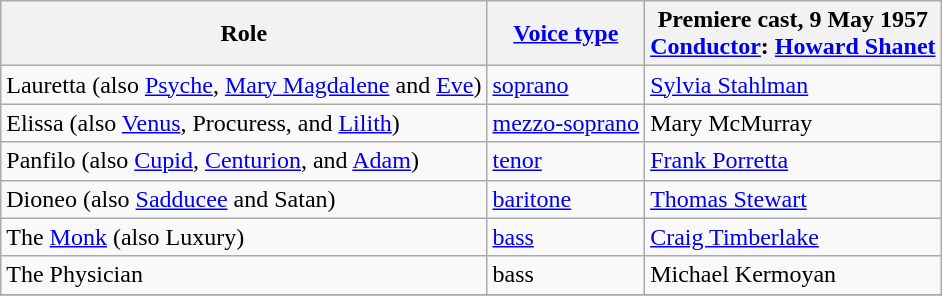<table class="wikitable">
<tr>
<th>Role</th>
<th><a href='#'>Voice type</a></th>
<th>Premiere cast, 9 May 1957<br><a href='#'>Conductor</a>: <a href='#'>Howard Shanet</a></th>
</tr>
<tr>
<td>Lauretta (also <a href='#'>Psyche</a>, <a href='#'>Mary Magdalene</a> and <a href='#'>Eve</a>)</td>
<td><a href='#'>soprano</a></td>
<td><a href='#'>Sylvia Stahlman</a></td>
</tr>
<tr>
<td>Elissa (also <a href='#'>Venus</a>, Procuress, and <a href='#'>Lilith</a>)</td>
<td><a href='#'>mezzo-soprano</a></td>
<td>Mary McMurray</td>
</tr>
<tr>
<td>Panfilo (also <a href='#'>Cupid</a>, <a href='#'>Centurion</a>, and <a href='#'>Adam</a>)</td>
<td><a href='#'>tenor</a></td>
<td><a href='#'>Frank Porretta</a></td>
</tr>
<tr>
<td>Dioneo (also <a href='#'>Sadducee</a> and Satan)</td>
<td><a href='#'>baritone</a></td>
<td><a href='#'>Thomas Stewart</a></td>
</tr>
<tr>
<td>The <a href='#'>Monk</a> (also Luxury)</td>
<td><a href='#'>bass</a></td>
<td><a href='#'>Craig Timberlake</a></td>
</tr>
<tr>
<td>The Physician</td>
<td>bass</td>
<td>Michael Kermoyan</td>
</tr>
<tr>
</tr>
</table>
